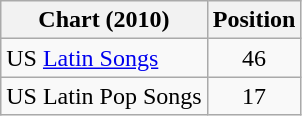<table class="wikitable sortable">
<tr>
<th>Chart (2010)</th>
<th>Position</th>
</tr>
<tr>
<td>US <a href='#'>Latin Songs</a></td>
<td align="center">46</td>
</tr>
<tr>
<td>US Latin Pop Songs</td>
<td align="center">17</td>
</tr>
</table>
